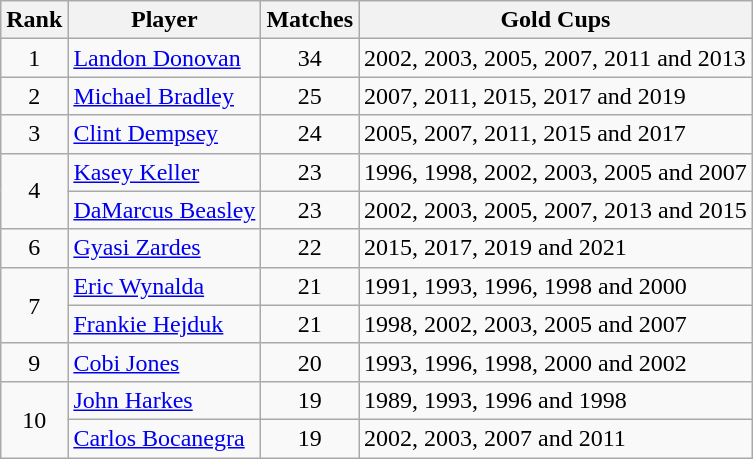<table class="wikitable" style="text-align: left;">
<tr>
<th>Rank</th>
<th>Player</th>
<th>Matches</th>
<th>Gold Cups</th>
</tr>
<tr>
<td align=center>1</td>
<td><a href='#'>Landon Donovan</a></td>
<td align=center>34</td>
<td>2002, 2003, 2005, 2007, 2011 and 2013</td>
</tr>
<tr>
<td align=center>2</td>
<td><a href='#'>Michael Bradley</a></td>
<td align=center>25</td>
<td>2007, 2011, 2015, 2017 and 2019</td>
</tr>
<tr>
<td align=center>3</td>
<td><a href='#'>Clint Dempsey</a></td>
<td align=center>24</td>
<td>2005, 2007, 2011, 2015 and 2017</td>
</tr>
<tr>
<td rowspan=2 align=center>4</td>
<td><a href='#'>Kasey Keller</a></td>
<td align=center>23</td>
<td>1996, 1998, 2002, 2003, 2005 and 2007</td>
</tr>
<tr>
<td><a href='#'>DaMarcus Beasley</a></td>
<td align=center>23</td>
<td>2002, 2003, 2005, 2007, 2013 and 2015</td>
</tr>
<tr>
<td align=center>6</td>
<td><a href='#'>Gyasi Zardes</a></td>
<td align=center>22</td>
<td>2015, 2017, 2019 and 2021</td>
</tr>
<tr>
<td rowspan=2 align=center>7</td>
<td><a href='#'>Eric Wynalda</a></td>
<td align=center>21</td>
<td>1991, 1993, 1996, 1998 and 2000</td>
</tr>
<tr>
<td><a href='#'>Frankie Hejduk</a></td>
<td align=center>21</td>
<td>1998, 2002, 2003, 2005 and 2007</td>
</tr>
<tr>
<td align=center>9</td>
<td><a href='#'>Cobi Jones</a></td>
<td align=center>20</td>
<td>1993, 1996, 1998, 2000 and 2002</td>
</tr>
<tr>
<td rowspan=2 align=center>10</td>
<td><a href='#'>John Harkes</a></td>
<td align=center>19</td>
<td>1989, 1993, 1996 and 1998</td>
</tr>
<tr>
<td><a href='#'>Carlos Bocanegra</a></td>
<td align=center>19</td>
<td>2002, 2003, 2007 and 2011</td>
</tr>
</table>
